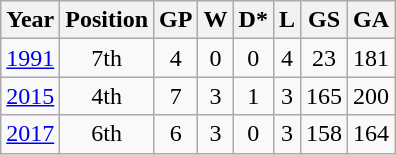<table class="wikitable" style="text-align: center;">
<tr>
<th>Year</th>
<th>Position</th>
<th>GP</th>
<th>W</th>
<th>D*</th>
<th>L</th>
<th>GS</th>
<th>GA</th>
</tr>
<tr>
<td> <a href='#'>1991</a></td>
<td>7th</td>
<td>4</td>
<td>0</td>
<td>0</td>
<td>4</td>
<td>23</td>
<td>181</td>
</tr>
<tr>
<td> <a href='#'>2015</a></td>
<td>4th</td>
<td>7</td>
<td>3</td>
<td>1</td>
<td>3</td>
<td>165</td>
<td>200</td>
</tr>
<tr>
<td> <a href='#'>2017</a></td>
<td>6th</td>
<td>6</td>
<td>3</td>
<td>0</td>
<td>3</td>
<td>158</td>
<td>164</td>
</tr>
</table>
